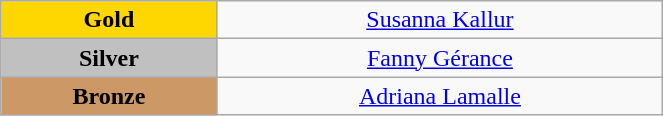<table class="wikitable" style="text-align:center; " width="35%">
<tr>
<td bgcolor="gold"><strong>Gold</strong></td>
<td><a href='#'>Susanna Kallur</a><br>  <small><em></em></small></td>
</tr>
<tr>
<td bgcolor="silver"><strong>Silver</strong></td>
<td><a href='#'>Fanny Gérance</a><br>  <small><em></em></small></td>
</tr>
<tr>
<td bgcolor="CC9966"><strong>Bronze</strong></td>
<td><a href='#'>Adriana Lamalle</a><br>  <small><em></em></small></td>
</tr>
</table>
